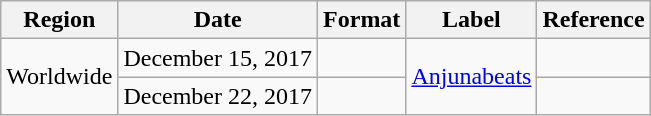<table class="wikitable">
<tr>
<th>Region</th>
<th>Date</th>
<th>Format</th>
<th>Label</th>
<th>Reference</th>
</tr>
<tr>
<td rowspan="2">Worldwide</td>
<td>December 15, 2017</td>
<td></td>
<td rowspan="2"><a href='#'>Anjunabeats</a></td>
<td></td>
</tr>
<tr>
<td>December 22, 2017</td>
<td></td>
<td></td>
</tr>
</table>
